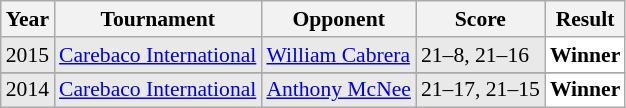<table class="sortable wikitable" style="font-size: 90%;">
<tr>
<th>Year</th>
<th>Tournament</th>
<th>Opponent</th>
<th>Score</th>
<th>Result</th>
</tr>
<tr style="background:#E9E9E9">
<td align="center">2015</td>
<td align="left"><a href='#'>Carebaco International</a></td>
<td align="left"> <a href='#'>William Cabrera</a></td>
<td align="left">21–8, 21–16</td>
<td style="text-align:left; background:white"> <strong>Winner</strong></td>
</tr>
<tr>
</tr>
<tr style="background:#E9E9E9">
<td align="center">2014</td>
<td align="left"><a href='#'>Carebaco International</a></td>
<td align="left"> <a href='#'>Anthony McNee</a></td>
<td align="left">21–17, 21–15</td>
<td style="text-align:left; background:white"> <strong>Winner</strong></td>
</tr>
</table>
